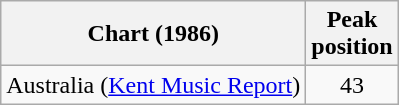<table class="wikitable sortable">
<tr>
<th>Chart (1986)</th>
<th>Peak<br>position</th>
</tr>
<tr>
<td>Australia (<a href='#'>Kent Music Report</a>)</td>
<td style="text-align:center;">43</td>
</tr>
</table>
